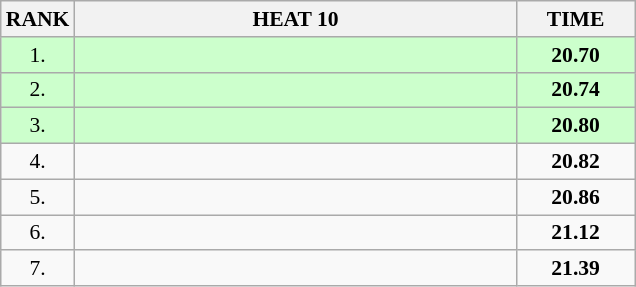<table class="wikitable" style="border-collapse: collapse; font-size: 90%;">
<tr>
<th>RANK</th>
<th style="width: 20em">HEAT 10</th>
<th style="width: 5em">TIME</th>
</tr>
<tr style="background:#ccffcc;">
<td align="center">1.</td>
<td></td>
<td align="center"><strong>20.70</strong></td>
</tr>
<tr style="background:#ccffcc;">
<td align="center">2.</td>
<td></td>
<td align="center"><strong>20.74</strong></td>
</tr>
<tr style="background:#ccffcc;">
<td align="center">3.</td>
<td></td>
<td align="center"><strong>20.80</strong></td>
</tr>
<tr>
<td align="center">4.</td>
<td></td>
<td align="center"><strong>20.82</strong></td>
</tr>
<tr>
<td align="center">5.</td>
<td></td>
<td align="center"><strong>20.86</strong></td>
</tr>
<tr>
<td align="center">6.</td>
<td></td>
<td align="center"><strong>21.12</strong></td>
</tr>
<tr>
<td align="center">7.</td>
<td></td>
<td align="center"><strong>21.39</strong></td>
</tr>
</table>
